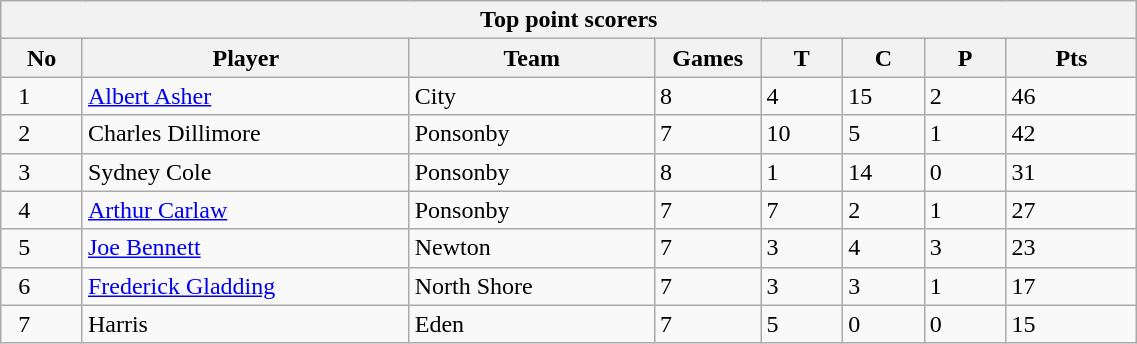<table class="wikitable collapsible sortable" style="text-align:left; font-size:100%; width:60%;">
<tr>
<th colspan="100%">Top point scorers</th>
</tr>
<tr>
<th style="width:5%;">No</th>
<th style="width:20%;">Player</th>
<th style="width:15%;">Team</th>
<th style="width:5%;">Games</th>
<th style="width:5%;">T</th>
<th style="width:5%;">C</th>
<th style="width:5%;">P</th>
<th style="width:8%;">Pts<br></th>
</tr>
<tr>
<td  style="text-align:center;">  1</td>
<td><a href='#'>Albert Asher</a></td>
<td>City</td>
<td>8</td>
<td>4</td>
<td>15</td>
<td>2</td>
<td>46</td>
</tr>
<tr>
<td  style="text-align:center;">  2</td>
<td>Charles Dillimore</td>
<td>Ponsonby</td>
<td>7</td>
<td>10</td>
<td>5</td>
<td>1</td>
<td>42</td>
</tr>
<tr>
<td  style="text-align:center;">  3</td>
<td>Sydney Cole</td>
<td>Ponsonby</td>
<td>8</td>
<td>1</td>
<td>14</td>
<td>0</td>
<td>31</td>
</tr>
<tr>
<td  style="text-align:center;">  4</td>
<td><a href='#'>Arthur Carlaw</a></td>
<td>Ponsonby</td>
<td>7</td>
<td>7</td>
<td>2</td>
<td>1</td>
<td>27</td>
</tr>
<tr>
<td  style="text-align:center;">  5</td>
<td><a href='#'>Joe Bennett</a></td>
<td>Newton</td>
<td>7</td>
<td>3</td>
<td>4</td>
<td>3</td>
<td>23</td>
</tr>
<tr>
<td  style="text-align:center;">  6</td>
<td><a href='#'>Frederick Gladding</a></td>
<td>North Shore</td>
<td>7</td>
<td>3</td>
<td>3</td>
<td>1</td>
<td>17</td>
</tr>
<tr>
<td  style="text-align:center;">  7</td>
<td>Harris</td>
<td>Eden</td>
<td>7</td>
<td>5</td>
<td>0</td>
<td>0</td>
<td>15</td>
</tr>
</table>
